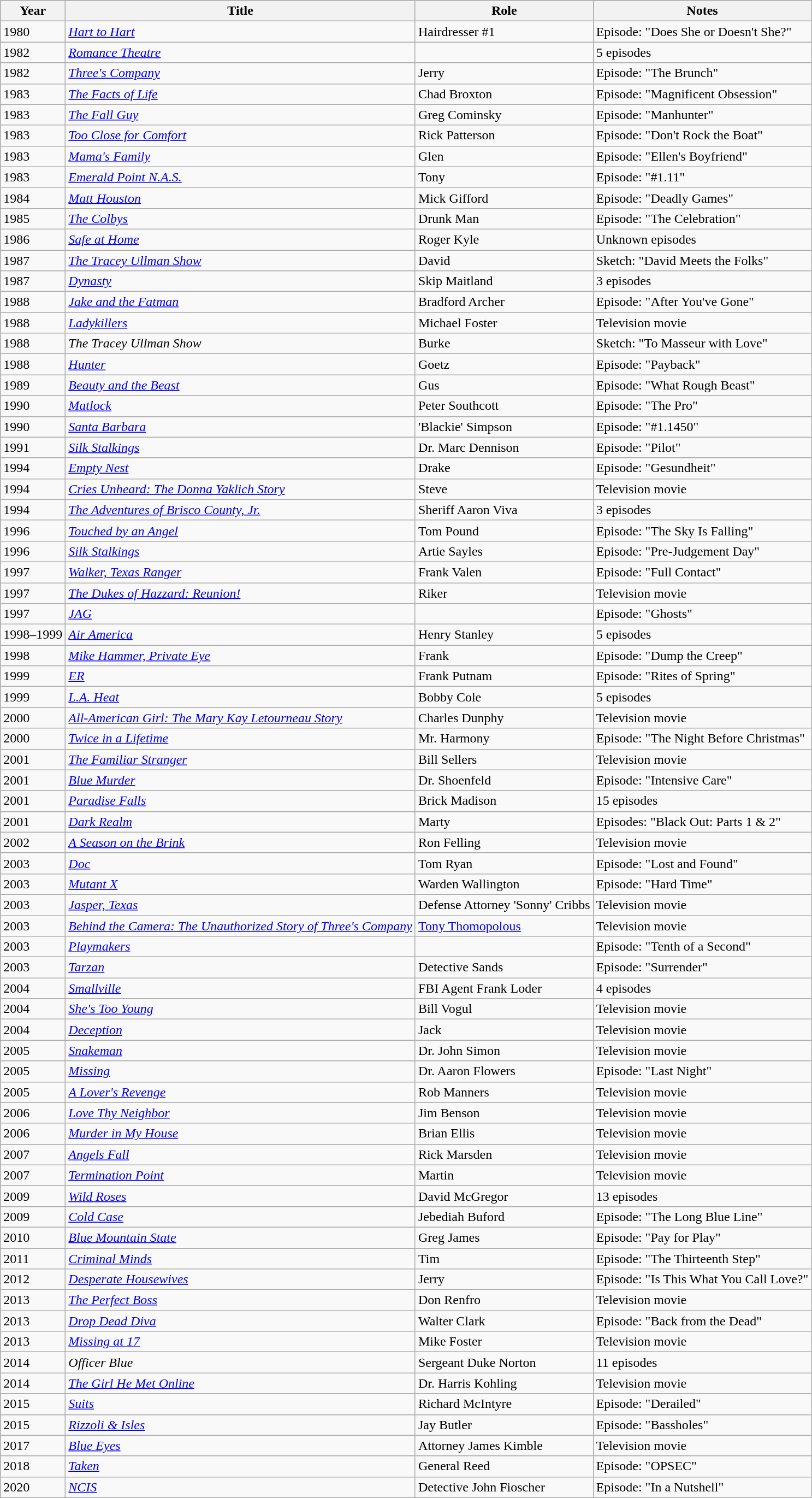<table class="wikitable sortable">
<tr>
<th>Year</th>
<th>Title</th>
<th>Role</th>
<th class="unsortable">Notes</th>
</tr>
<tr>
<td>1980</td>
<td><em><a href='#'>Hart to Hart</a></em></td>
<td>Hairdresser #1</td>
<td>Episode: "Does She or Doesn't She?"</td>
</tr>
<tr>
<td>1982</td>
<td><em><a href='#'>Romance Theatre</a></em></td>
<td></td>
<td>5 episodes</td>
</tr>
<tr>
<td>1982</td>
<td><em><a href='#'>Three's Company</a></em></td>
<td>Jerry</td>
<td>Episode: "The Brunch"</td>
</tr>
<tr>
<td>1983</td>
<td data-sort-value="Facts of Life, The"><em><a href='#'>The Facts of Life</a></em></td>
<td>Chad Broxton</td>
<td>Episode: "Magnificent Obsession"</td>
</tr>
<tr>
<td>1983</td>
<td data-sort-value="Fall Guy, The"><em><a href='#'>The Fall Guy</a></em></td>
<td>Greg Cominsky</td>
<td>Episode: "Manhunter"</td>
</tr>
<tr>
<td>1983</td>
<td><em><a href='#'>Too Close for Comfort</a></em></td>
<td>Rick Patterson</td>
<td>Episode: "Don't Rock the Boat"</td>
</tr>
<tr>
<td>1983</td>
<td><em><a href='#'>Mama's Family</a></em></td>
<td>Glen</td>
<td>Episode: "Ellen's Boyfriend"</td>
</tr>
<tr>
<td>1983</td>
<td><em><a href='#'>Emerald Point N.A.S.</a></em></td>
<td>Tony</td>
<td>Episode: "#1.11"</td>
</tr>
<tr>
<td>1984</td>
<td><em><a href='#'>Matt Houston</a></em></td>
<td>Mick Gifford</td>
<td>Episode: "Deadly Games"</td>
</tr>
<tr>
<td>1985</td>
<td data-sort-value="Colbys, The"><em><a href='#'>The Colbys</a></em></td>
<td>Drunk Man</td>
<td>Episode: "The Celebration"</td>
</tr>
<tr>
<td>1986</td>
<td><em><a href='#'>Safe at Home</a></em></td>
<td>Roger Kyle</td>
<td>Unknown episodes</td>
</tr>
<tr>
<td>1987</td>
<td data-sort-value="Tracey Ullman Show, The"><em><a href='#'>The Tracey Ullman Show</a></em></td>
<td>David</td>
<td>Sketch: "David Meets the Folks"</td>
</tr>
<tr>
<td>1987</td>
<td><em><a href='#'>Dynasty</a></em></td>
<td>Skip Maitland</td>
<td>3 episodes</td>
</tr>
<tr>
<td>1988</td>
<td><em><a href='#'>Jake and the Fatman</a></em></td>
<td>Bradford Archer</td>
<td>Episode: "After You've Gone"</td>
</tr>
<tr>
<td>1988</td>
<td><em><a href='#'>Ladykillers</a></em></td>
<td>Michael Foster</td>
<td>Television movie</td>
</tr>
<tr>
<td>1988</td>
<td data-sort-value="Tracey Ullman Show, The"><em>The Tracey Ullman Show</em></td>
<td>Burke</td>
<td>Sketch: "To Masseur with Love"</td>
</tr>
<tr>
<td>1988</td>
<td><em><a href='#'>Hunter</a></em></td>
<td>Goetz</td>
<td>Episode: "Payback"</td>
</tr>
<tr>
<td>1989</td>
<td><em><a href='#'>Beauty and the Beast</a></em></td>
<td>Gus</td>
<td>Episode: "What Rough Beast"</td>
</tr>
<tr>
<td>1990</td>
<td><em><a href='#'>Matlock</a></em></td>
<td>Peter Southcott</td>
<td>Episode: "The Pro"</td>
</tr>
<tr>
<td>1990</td>
<td><em><a href='#'>Santa Barbara</a></em></td>
<td>'Blackie' Simpson</td>
<td>Episode: "#1.1450"</td>
</tr>
<tr>
<td>1991</td>
<td><em><a href='#'>Silk Stalkings</a></em></td>
<td>Dr. Marc Dennison</td>
<td>Episode: "Pilot"</td>
</tr>
<tr>
<td>1994</td>
<td><em><a href='#'>Empty Nest</a></em></td>
<td>Drake</td>
<td>Episode: "Gesundheit"</td>
</tr>
<tr>
<td>1994</td>
<td><em><a href='#'>Cries Unheard: The Donna Yaklich Story</a></em></td>
<td>Steve</td>
<td>Television movie</td>
</tr>
<tr>
<td>1994</td>
<td data-sort-value="Adventures of Brisco County, Jr., The"><em><a href='#'>The Adventures of Brisco County, Jr.</a></em></td>
<td>Sheriff Aaron Viva</td>
<td>3 episodes</td>
</tr>
<tr>
<td>1996</td>
<td><em><a href='#'>Touched by an Angel</a></em></td>
<td>Tom Pound</td>
<td>Episode: "The Sky Is Falling"</td>
</tr>
<tr>
<td>1996</td>
<td><em><a href='#'>Silk Stalkings</a></em></td>
<td>Artie Sayles</td>
<td>Episode: "Pre-Judgement Day"</td>
</tr>
<tr>
<td>1997</td>
<td><em><a href='#'>Walker, Texas Ranger</a></em></td>
<td>Frank Valen</td>
<td>Episode: "Full Contact"</td>
</tr>
<tr>
<td>1997</td>
<td data-sort-value="Dukes of Hazzard: Reunion!, The"><em><a href='#'>The Dukes of Hazzard: Reunion!</a></em></td>
<td>Riker</td>
<td>Television movie</td>
</tr>
<tr>
<td>1997</td>
<td><em><a href='#'>JAG</a></em></td>
<td></td>
<td>Episode: "Ghosts"</td>
</tr>
<tr>
<td>1998–1999</td>
<td><em><a href='#'>Air America</a></em></td>
<td>Henry Stanley</td>
<td>5 episodes</td>
</tr>
<tr>
<td>1998</td>
<td><em><a href='#'>Mike Hammer, Private Eye</a></em></td>
<td>Frank</td>
<td>Episode: "Dump the Creep"</td>
</tr>
<tr>
<td>1999</td>
<td><em><a href='#'>ER</a></em></td>
<td>Frank Putnam</td>
<td>Episode: "Rites of Spring"</td>
</tr>
<tr>
<td>1999</td>
<td><em><a href='#'>L.A. Heat</a></em></td>
<td>Bobby Cole</td>
<td>5 episodes</td>
</tr>
<tr>
<td>2000</td>
<td><em><a href='#'>All-American Girl: The Mary Kay Letourneau Story</a></em></td>
<td>Charles Dunphy</td>
<td>Television movie</td>
</tr>
<tr>
<td>2000</td>
<td><em><a href='#'>Twice in a Lifetime</a></em></td>
<td>Mr. Harmony</td>
<td>Episode: "The Night Before Christmas"</td>
</tr>
<tr>
<td>2001</td>
<td data-sort-value="Familiar Stranger, The"><em><a href='#'>The Familiar Stranger</a></em></td>
<td>Bill Sellers</td>
<td>Television movie</td>
</tr>
<tr>
<td>2001</td>
<td><em><a href='#'>Blue Murder</a></em></td>
<td>Dr. Shoenfeld</td>
<td>Episode: "Intensive Care"</td>
</tr>
<tr>
<td>2001</td>
<td><em><a href='#'>Paradise Falls</a></em></td>
<td>Brick Madison</td>
<td>15 episodes</td>
</tr>
<tr>
<td>2001</td>
<td><em><a href='#'>Dark Realm</a></em></td>
<td>Marty</td>
<td>Episodes: "Black Out: Parts 1 & 2"</td>
</tr>
<tr>
<td>2002</td>
<td data-sort-value="Season on the Brink, A"><em><a href='#'>A Season on the Brink</a></em></td>
<td>Ron Felling</td>
<td>Television movie</td>
</tr>
<tr>
<td>2003</td>
<td><em><a href='#'>Doc</a></em></td>
<td>Tom Ryan</td>
<td>Episode: "Lost and Found"</td>
</tr>
<tr>
<td>2003</td>
<td><em><a href='#'>Mutant X</a></em></td>
<td>Warden Wallington</td>
<td>Episode: "Hard Time"</td>
</tr>
<tr>
<td>2003</td>
<td><em><a href='#'>Jasper, Texas</a></em></td>
<td>Defense Attorney 'Sonny' Cribbs</td>
<td>Television movie</td>
</tr>
<tr>
<td>2003</td>
<td><em><a href='#'>Behind the Camera: The Unauthorized Story of Three's Company</a></em></td>
<td><a href='#'>Tony Thomopolous</a></td>
<td>Television movie</td>
</tr>
<tr>
<td>2003</td>
<td><em><a href='#'>Playmakers</a></em></td>
<td></td>
<td>Episode: "Tenth of a Second"</td>
</tr>
<tr>
<td>2003</td>
<td><em><a href='#'>Tarzan</a></em></td>
<td>Detective Sands</td>
<td>Episode: "Surrender"</td>
</tr>
<tr>
<td>2004</td>
<td><em><a href='#'>Smallville</a></em></td>
<td>FBI Agent Frank Loder</td>
<td>4 episodes</td>
</tr>
<tr>
<td>2004</td>
<td><em><a href='#'>She's Too Young</a></em></td>
<td>Bill Vogul</td>
<td>Television movie</td>
</tr>
<tr>
<td>2004</td>
<td><em><a href='#'>Deception</a></em></td>
<td>Jack</td>
<td>Television movie</td>
</tr>
<tr>
<td>2005</td>
<td><em><a href='#'>Snakeman</a></em></td>
<td>Dr. John Simon</td>
<td>Television movie</td>
</tr>
<tr>
<td>2005</td>
<td><em><a href='#'>Missing</a></em></td>
<td>Dr. Aaron Flowers</td>
<td>Episode: "Last Night"</td>
</tr>
<tr>
<td>2005</td>
<td data-sort-value="Lover's Revenge, A"><em><a href='#'>A Lover's Revenge</a></em></td>
<td>Rob Manners</td>
<td>Television movie</td>
</tr>
<tr>
<td>2006</td>
<td><em><a href='#'>Love Thy Neighbor</a></em></td>
<td>Jim Benson</td>
<td>Television movie</td>
</tr>
<tr>
<td>2006</td>
<td><em><a href='#'>Murder in My House</a></em></td>
<td>Brian Ellis</td>
<td>Television movie</td>
</tr>
<tr>
<td>2007</td>
<td><em><a href='#'>Angels Fall</a></em></td>
<td>Rick Marsden</td>
<td>Television movie</td>
</tr>
<tr>
<td>2007</td>
<td><em><a href='#'>Termination Point</a></em></td>
<td>Martin</td>
<td>Television movie</td>
</tr>
<tr>
<td>2009</td>
<td><em><a href='#'>Wild Roses</a></em></td>
<td>David McGregor</td>
<td>13 episodes</td>
</tr>
<tr>
<td>2009</td>
<td><em><a href='#'>Cold Case</a></em></td>
<td>Jebediah Buford</td>
<td>Episode: "The Long Blue Line"</td>
</tr>
<tr>
<td>2010</td>
<td><em><a href='#'>Blue Mountain State</a></em></td>
<td>Greg James</td>
<td>Episode: "Pay for Play"</td>
</tr>
<tr>
<td>2011</td>
<td><em><a href='#'>Criminal Minds</a></em></td>
<td>Tim</td>
<td>Episode: "The Thirteenth Step"</td>
</tr>
<tr>
<td>2012</td>
<td><em><a href='#'>Desperate Housewives</a></em></td>
<td>Jerry</td>
<td>Episode: "Is This What You Call Love?"</td>
</tr>
<tr>
<td>2013</td>
<td data-sort-value="Perfect Boss, The"><em><a href='#'>The Perfect Boss</a></em></td>
<td>Don Renfro</td>
<td>Television movie</td>
</tr>
<tr>
<td>2013</td>
<td><em><a href='#'>Drop Dead Diva</a></em></td>
<td>Walter Clark</td>
<td>Episode: "Back from the Dead"</td>
</tr>
<tr>
<td>2013</td>
<td><em><a href='#'>Missing at 17</a></em></td>
<td>Mike Foster</td>
<td>Television movie</td>
</tr>
<tr>
<td>2014</td>
<td><em>Officer Blue</em></td>
<td>Sergeant Duke Norton</td>
<td>11 episodes</td>
</tr>
<tr>
<td>2014</td>
<td data-sort-value="Girl He Met Online, The"><em><a href='#'>The Girl He Met Online</a></em></td>
<td>Dr. Harris Kohling</td>
<td>Television movie</td>
</tr>
<tr>
<td>2015</td>
<td><em><a href='#'>Suits</a></em></td>
<td>Richard McIntyre</td>
<td>Episode: "Derailed"</td>
</tr>
<tr>
<td>2015</td>
<td><em><a href='#'>Rizzoli & Isles</a></em></td>
<td>Jay Butler</td>
<td>Episode: "Bassholes"</td>
</tr>
<tr>
<td>2017</td>
<td><em><a href='#'>Blue Eyes</a></em></td>
<td>Attorney James Kimble</td>
<td>Television movie</td>
</tr>
<tr>
<td>2018</td>
<td><em><a href='#'>Taken</a></em></td>
<td>General Reed</td>
<td>Episode: "OPSEC"</td>
</tr>
<tr>
<td>2020</td>
<td><em><a href='#'>NCIS</a></em></td>
<td>Detective John Fioscher</td>
<td>Episode: "In a Nutshell"</td>
</tr>
</table>
